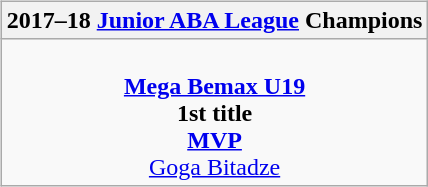<table style="width:100%;">
<tr>
<td valign=top width=33%><br>













</td>
<td valign=top width=33%><br><table class="wikitable" style="margin: 0 auto; ">
<tr>
<th>2017–18 <a href='#'>Junior ABA League</a> Champions</th>
</tr>
<tr>
<td align=center><br><strong><a href='#'>Mega Bemax U19</a></strong><br><strong>1st title</strong><br><strong><a href='#'>MVP</a></strong><br> <a href='#'>Goga Bitadze</a></td>
</tr>
</table>
</td>
<td style="vertical-align:top; width:34%;"><br>













</td>
</tr>
</table>
